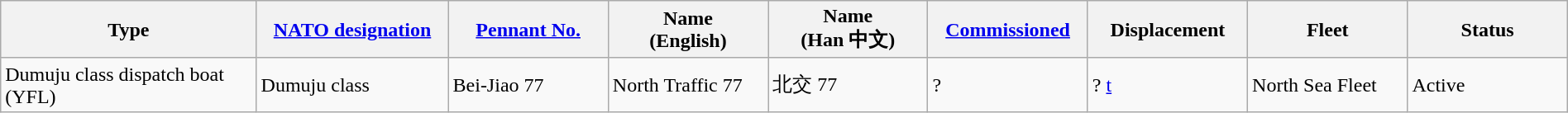<table class="wikitable sortable"  style="margin:auto; width:100%;">
<tr>
<th style="text-align:center; width:16%;">Type</th>
<th style="text-align:center; width:12%;"><a href='#'>NATO designation</a></th>
<th style="text-align:center; width:10%;"><a href='#'>Pennant No.</a></th>
<th style="text-align:center; width:10%;">Name<br>(English)</th>
<th style="text-align:center; width:10%;">Name<br>(Han 中文)</th>
<th style="text-align:center; width:10%;"><a href='#'>Commissioned</a></th>
<th style="text-align:center; width:10%;">Displacement</th>
<th style="text-align:center; width:10%;">Fleet</th>
<th style="text-align:center; width:10%;">Status</th>
</tr>
<tr>
<td>Dumuju class dispatch boat (YFL)</td>
<td>Dumuju class</td>
<td>Bei-Jiao 77</td>
<td>North Traffic 77</td>
<td>北交 77</td>
<td>?</td>
<td>? <a href='#'>t</a></td>
<td>North Sea Fleet</td>
<td><span>Active</span></td>
</tr>
</table>
